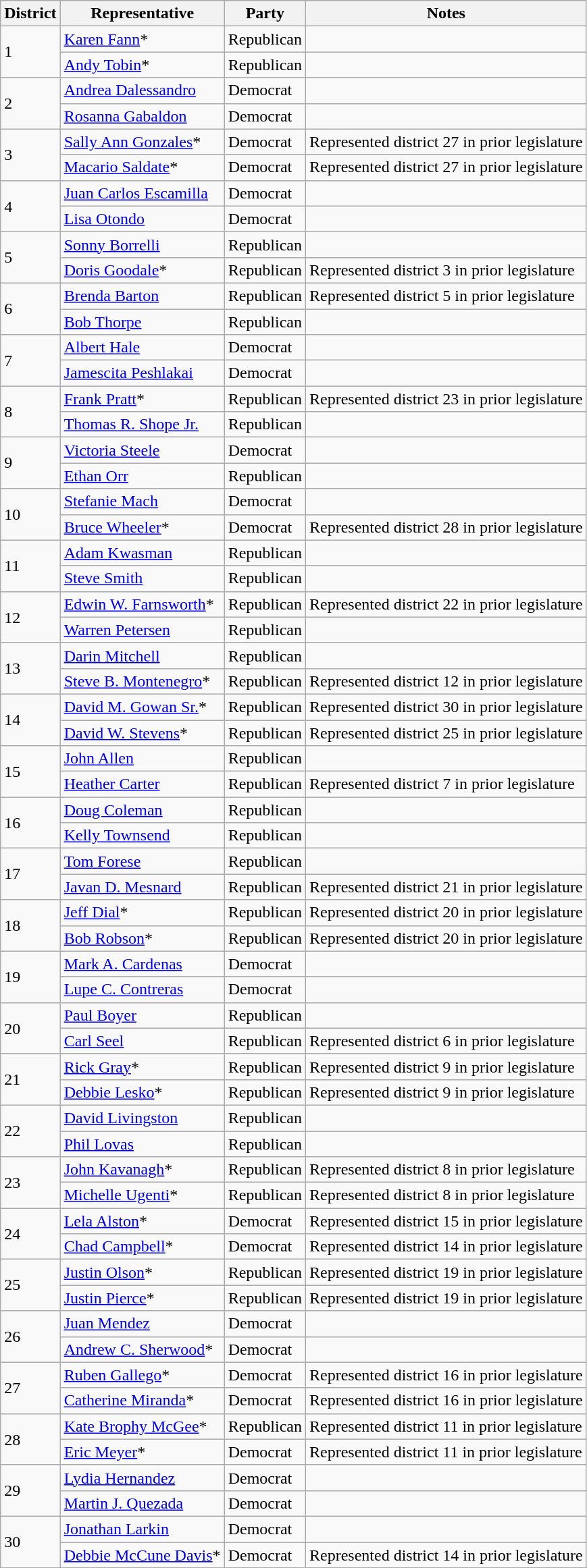<table class="wikitable">
<tr>
<th>District</th>
<th>Representative</th>
<th>Party</th>
<th>Notes</th>
</tr>
<tr>
<td rowspan="2">1</td>
<td><a href='#'>Karen Fann</a>*</td>
<td>Republican</td>
<td></td>
</tr>
<tr>
<td><a href='#'>Andy Tobin</a>*</td>
<td>Republican</td>
<td></td>
</tr>
<tr>
<td rowspan="2">2</td>
<td><a href='#'>Andrea Dalessandro</a></td>
<td>Democrat</td>
<td></td>
</tr>
<tr>
<td><a href='#'>Rosanna Gabaldon</a></td>
<td>Democrat</td>
<td></td>
</tr>
<tr>
<td rowspan="2">3</td>
<td><a href='#'>Sally Ann Gonzales</a>*</td>
<td>Democrat</td>
<td>Represented district 27 in prior legislature</td>
</tr>
<tr>
<td><a href='#'>Macario Saldate</a>*</td>
<td>Democrat</td>
<td>Represented district 27 in prior legislature</td>
</tr>
<tr>
<td rowspan="2">4</td>
<td><a href='#'>Juan Carlos Escamilla</a></td>
<td>Democrat</td>
<td></td>
</tr>
<tr>
<td><a href='#'>Lisa Otondo</a></td>
<td>Democrat</td>
<td></td>
</tr>
<tr>
<td rowspan="2">5</td>
<td><a href='#'>Sonny Borrelli</a></td>
<td>Republican</td>
<td></td>
</tr>
<tr>
<td><a href='#'>Doris Goodale</a>*</td>
<td>Republican</td>
<td>Represented district 3 in prior legislature</td>
</tr>
<tr>
<td rowspan="2">6</td>
<td><a href='#'>Brenda Barton</a></td>
<td>Republican</td>
<td>Represented district 5 in prior legislature</td>
</tr>
<tr>
<td><a href='#'>Bob Thorpe</a></td>
<td>Republican</td>
<td></td>
</tr>
<tr>
<td rowspan="2">7</td>
<td><a href='#'>Albert Hale</a></td>
<td>Democrat</td>
<td></td>
</tr>
<tr>
<td><a href='#'>Jamescita Peshlakai</a></td>
<td>Democrat</td>
<td></td>
</tr>
<tr>
<td rowspan="2">8</td>
<td><a href='#'>Frank Pratt</a>*</td>
<td>Republican</td>
<td>Represented district 23 in prior legislature</td>
</tr>
<tr>
<td><a href='#'>Thomas R. Shope Jr.</a></td>
<td>Republican</td>
<td></td>
</tr>
<tr>
<td rowspan="2">9</td>
<td><a href='#'>Victoria Steele</a></td>
<td>Democrat</td>
<td></td>
</tr>
<tr>
<td><a href='#'>Ethan Orr</a></td>
<td>Republican</td>
<td></td>
</tr>
<tr>
<td rowspan="2">10</td>
<td><a href='#'>Stefanie Mach</a></td>
<td>Democrat</td>
<td></td>
</tr>
<tr>
<td><a href='#'>Bruce Wheeler</a>*</td>
<td>Democrat</td>
<td>Represented district 28 in prior legislature</td>
</tr>
<tr>
<td rowspan="2">11</td>
<td><a href='#'>Adam Kwasman</a></td>
<td>Republican</td>
<td></td>
</tr>
<tr>
<td><a href='#'>Steve Smith</a></td>
<td>Republican</td>
<td></td>
</tr>
<tr>
<td rowspan="2">12</td>
<td><a href='#'>Edwin W. Farnsworth</a>*</td>
<td>Republican</td>
<td>Represented district 22 in prior legislature</td>
</tr>
<tr>
<td><a href='#'>Warren Petersen</a></td>
<td>Republican</td>
<td></td>
</tr>
<tr>
<td rowspan="2">13</td>
<td><a href='#'>Darin Mitchell</a></td>
<td>Republican</td>
<td></td>
</tr>
<tr>
<td><a href='#'>Steve B. Montenegro</a>*</td>
<td>Republican</td>
<td>Represented district 12 in prior legislature</td>
</tr>
<tr>
<td rowspan="2">14</td>
<td><a href='#'>David M. Gowan Sr.</a>*</td>
<td>Republican</td>
<td>Represented district 30 in prior legislature</td>
</tr>
<tr>
<td><a href='#'>David W. Stevens</a>*</td>
<td>Republican</td>
<td>Represented district 25 in prior legislature</td>
</tr>
<tr>
<td rowspan="2">15</td>
<td><a href='#'>John Allen</a></td>
<td>Republican</td>
<td></td>
</tr>
<tr>
<td><a href='#'>Heather Carter</a></td>
<td>Republican</td>
<td>Represented district 7 in prior legislature</td>
</tr>
<tr>
<td rowspan="2">16</td>
<td><a href='#'>Doug Coleman</a></td>
<td>Republican</td>
<td></td>
</tr>
<tr>
<td><a href='#'>Kelly Townsend</a></td>
<td>Republican</td>
<td></td>
</tr>
<tr>
<td rowspan="2">17</td>
<td><a href='#'>Tom Forese</a></td>
<td>Republican</td>
<td></td>
</tr>
<tr>
<td><a href='#'>Javan D. Mesnard</a></td>
<td>Republican</td>
<td>Represented district 21 in prior legislature</td>
</tr>
<tr>
<td rowspan="2">18</td>
<td><a href='#'>Jeff Dial</a>*</td>
<td>Republican</td>
<td>Represented district 20 in prior legislature</td>
</tr>
<tr>
<td><a href='#'>Bob Robson</a>*</td>
<td>Republican</td>
<td>Represented district 20 in prior legislature</td>
</tr>
<tr>
<td rowspan="2">19</td>
<td><a href='#'>Mark A. Cardenas</a></td>
<td>Democrat</td>
<td></td>
</tr>
<tr>
<td><a href='#'>Lupe C. Contreras</a></td>
<td>Democrat</td>
<td></td>
</tr>
<tr>
<td rowspan="2">20</td>
<td><a href='#'>Paul Boyer</a></td>
<td>Republican</td>
<td></td>
</tr>
<tr>
<td><a href='#'>Carl Seel</a></td>
<td>Republican</td>
<td>Represented district 6 in prior legislature</td>
</tr>
<tr>
<td rowspan="2">21</td>
<td><a href='#'>Rick Gray</a>*</td>
<td>Republican</td>
<td>Represented district 9 in prior legislature</td>
</tr>
<tr>
<td><a href='#'>Debbie Lesko</a>*</td>
<td>Republican</td>
<td>Represented district 9 in prior legislature</td>
</tr>
<tr>
<td rowspan="2">22</td>
<td><a href='#'>David Livingston</a></td>
<td>Republican</td>
<td></td>
</tr>
<tr>
<td><a href='#'>Phil Lovas</a></td>
<td>Republican</td>
<td></td>
</tr>
<tr>
<td rowspan="2">23</td>
<td><a href='#'>John Kavanagh</a>*</td>
<td>Republican</td>
<td>Represented district 8 in prior legislature</td>
</tr>
<tr>
<td><a href='#'>Michelle Ugenti</a>*</td>
<td>Republican</td>
<td>Represented district 8 in prior legislature</td>
</tr>
<tr>
<td rowspan="2">24</td>
<td><a href='#'>Lela Alston</a>*</td>
<td>Democrat</td>
<td>Represented district 15 in prior legislature</td>
</tr>
<tr>
<td><a href='#'>Chad Campbell</a>*</td>
<td>Democrat</td>
<td>Represented district 14 in prior legislature</td>
</tr>
<tr>
<td rowspan="2">25</td>
<td><a href='#'>Justin Olson</a>*</td>
<td>Republican</td>
<td>Represented district 19 in prior legislature</td>
</tr>
<tr>
<td><a href='#'>Justin Pierce</a>*</td>
<td>Republican</td>
<td>Represented district 19 in prior legislature</td>
</tr>
<tr>
<td rowspan="2">26</td>
<td><a href='#'>Juan Mendez</a></td>
<td>Democrat</td>
<td></td>
</tr>
<tr>
<td><a href='#'>Andrew C. Sherwood</a>*</td>
<td>Democrat</td>
<td></td>
</tr>
<tr>
<td rowspan="2">27</td>
<td><a href='#'>Ruben Gallego</a>*</td>
<td>Democrat</td>
<td>Represented district 16 in prior legislature</td>
</tr>
<tr>
<td><a href='#'>Catherine Miranda</a>*</td>
<td>Democrat</td>
<td>Represented district 16 in prior legislature</td>
</tr>
<tr>
<td rowspan="2">28</td>
<td><a href='#'>Kate Brophy McGee</a>*</td>
<td>Republican</td>
<td>Represented district 11 in prior legislature</td>
</tr>
<tr>
<td><a href='#'>Eric Meyer</a>*</td>
<td>Democrat</td>
<td>Represented district 11 in prior legislature</td>
</tr>
<tr>
<td rowspan="2">29</td>
<td><a href='#'>Lydia Hernandez</a></td>
<td>Democrat</td>
<td></td>
</tr>
<tr>
<td><a href='#'>Martin J. Quezada</a></td>
<td>Democrat</td>
<td></td>
</tr>
<tr>
<td rowspan="2">30</td>
<td><a href='#'>Jonathan Larkin</a></td>
<td>Democrat</td>
<td></td>
</tr>
<tr>
<td><a href='#'>Debbie McCune Davis</a>*</td>
<td>Democrat</td>
<td>Represented district 14 in prior legislature</td>
</tr>
<tr>
</tr>
</table>
